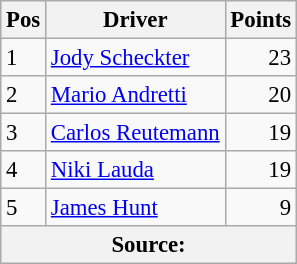<table class="wikitable" style="font-size: 95%;">
<tr>
<th>Pos</th>
<th>Driver</th>
<th>Points</th>
</tr>
<tr>
<td>1</td>
<td> <a href='#'>Jody Scheckter</a></td>
<td align="right">23</td>
</tr>
<tr>
<td>2</td>
<td> <a href='#'>Mario Andretti</a></td>
<td align="right">20</td>
</tr>
<tr>
<td>3</td>
<td> <a href='#'>Carlos Reutemann</a></td>
<td align="right">19</td>
</tr>
<tr>
<td>4</td>
<td> <a href='#'>Niki Lauda</a></td>
<td align="right">19</td>
</tr>
<tr>
<td>5</td>
<td> <a href='#'>James Hunt</a></td>
<td align="right">9</td>
</tr>
<tr>
<th colspan=4>Source:</th>
</tr>
</table>
